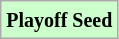<table class="wikitable">
<tr>
<td bgcolor="#ccffcc"><small><strong>Playoff Seed</strong></small></td>
</tr>
</table>
